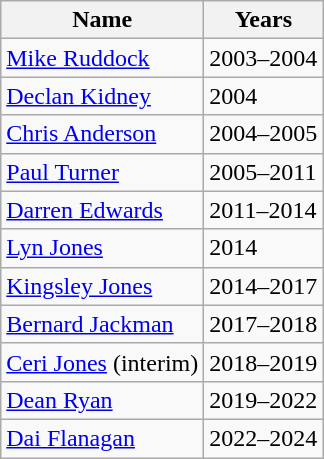<table class="wikitable sortable">
<tr>
<th>Name</th>
<th>Years</th>
</tr>
<tr>
<td> <a href='#'>Mike Ruddock</a></td>
<td>2003–2004</td>
</tr>
<tr>
<td> <a href='#'>Declan Kidney</a></td>
<td>2004</td>
</tr>
<tr>
<td> <a href='#'>Chris Anderson</a></td>
<td>2004–2005</td>
</tr>
<tr>
<td> <a href='#'>Paul Turner</a></td>
<td>2005–2011</td>
</tr>
<tr>
<td> <a href='#'>Darren Edwards</a></td>
<td>2011–2014</td>
</tr>
<tr>
<td> <a href='#'>Lyn Jones</a></td>
<td>2014</td>
</tr>
<tr>
<td> <a href='#'>Kingsley Jones</a></td>
<td>2014–2017</td>
</tr>
<tr>
<td> <a href='#'>Bernard Jackman</a></td>
<td>2017–2018</td>
</tr>
<tr>
<td> <a href='#'>Ceri Jones</a> (interim)</td>
<td>2018–2019</td>
</tr>
<tr>
<td> <a href='#'>Dean Ryan</a></td>
<td>2019–2022</td>
</tr>
<tr>
<td> <a href='#'>Dai Flanagan</a></td>
<td>2022–2024</td>
</tr>
</table>
